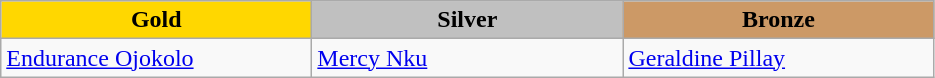<table class="wikitable" style="text-align:left">
<tr align="center">
<td width=200 bgcolor=gold><strong>Gold</strong></td>
<td width=200 bgcolor=silver><strong>Silver</strong></td>
<td width=200 bgcolor=CC9966><strong>Bronze</strong></td>
</tr>
<tr>
<td><a href='#'>Endurance Ojokolo</a><br><em></em></td>
<td><a href='#'>Mercy Nku</a><br><em></em></td>
<td><a href='#'>Geraldine Pillay</a><br><em></em></td>
</tr>
</table>
